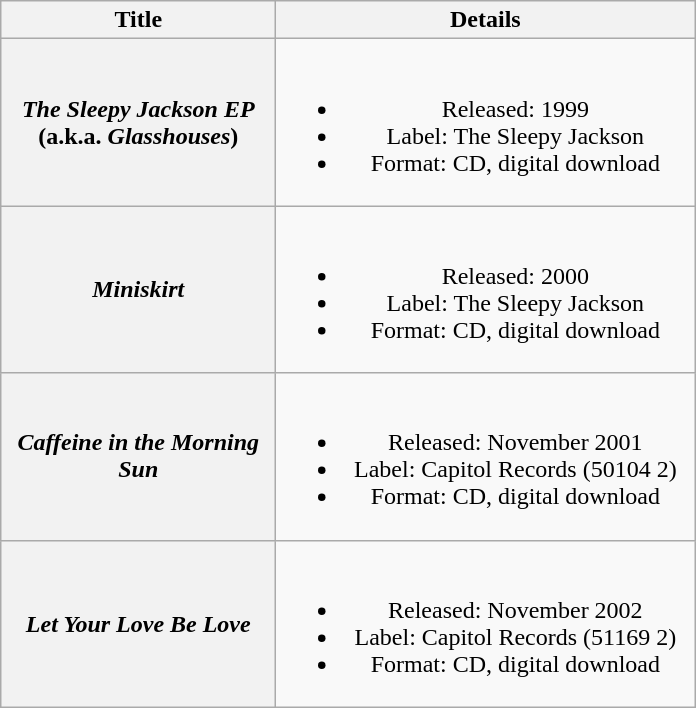<table class="wikitable plainrowheaders" style="text-align:center;" border="1">
<tr>
<th scope="col" style="width:11em;">Title</th>
<th scope="col" style="width:17em;">Details</th>
</tr>
<tr>
<th scope="row"><em>The Sleepy Jackson EP</em> <br> (a.k.a. <em>Glasshouses</em>)</th>
<td><br><ul><li>Released: 1999</li><li>Label: The Sleepy Jackson</li><li>Format: CD, digital download</li></ul></td>
</tr>
<tr>
<th scope="row"><em>Miniskirt</em></th>
<td><br><ul><li>Released: 2000</li><li>Label: The Sleepy Jackson</li><li>Format: CD, digital download</li></ul></td>
</tr>
<tr>
<th scope="row"><em>Caffeine in the Morning Sun</em></th>
<td><br><ul><li>Released: November 2001</li><li>Label: Capitol Records (50104 2)</li><li>Format: CD, digital download</li></ul></td>
</tr>
<tr>
<th scope="row"><em>Let Your Love Be Love</em></th>
<td><br><ul><li>Released: November 2002</li><li>Label: Capitol Records (51169 2)</li><li>Format: CD, digital download</li></ul></td>
</tr>
</table>
